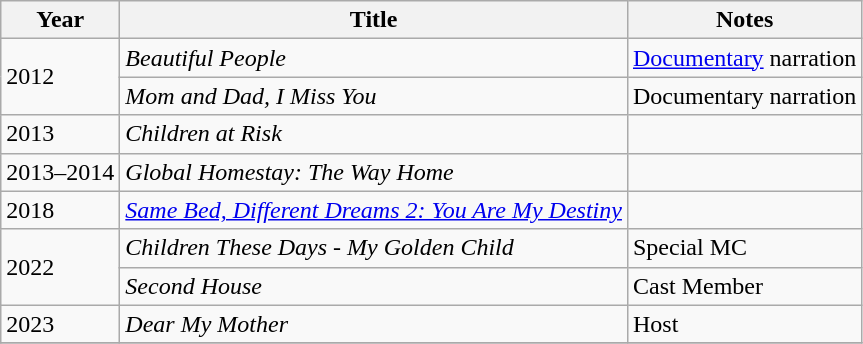<table class="wikitable">
<tr>
<th>Year</th>
<th>Title</th>
<th>Notes</th>
</tr>
<tr>
<td rowspan=2>2012</td>
<td><em>Beautiful People</em></td>
<td><a href='#'>Documentary</a> narration</td>
</tr>
<tr>
<td><em>Mom and Dad, I Miss You</em></td>
<td>Documentary narration</td>
</tr>
<tr>
<td>2013</td>
<td><em>Children at Risk</em></td>
<td></td>
</tr>
<tr>
<td>2013–2014</td>
<td><em>Global Homestay: The Way Home</em></td>
<td></td>
</tr>
<tr>
<td>2018</td>
<td><em><a href='#'>Same Bed, Different Dreams 2: You Are My Destiny</a></em></td>
<td></td>
</tr>
<tr>
<td rowspan=2>2022</td>
<td><em>Children These Days - My Golden Child</em></td>
<td>Special MC </td>
</tr>
<tr>
<td><em>Second House</em></td>
<td>Cast Member</td>
</tr>
<tr>
<td>2023</td>
<td><em>Dear My Mother</em></td>
<td>Host</td>
</tr>
<tr>
</tr>
</table>
